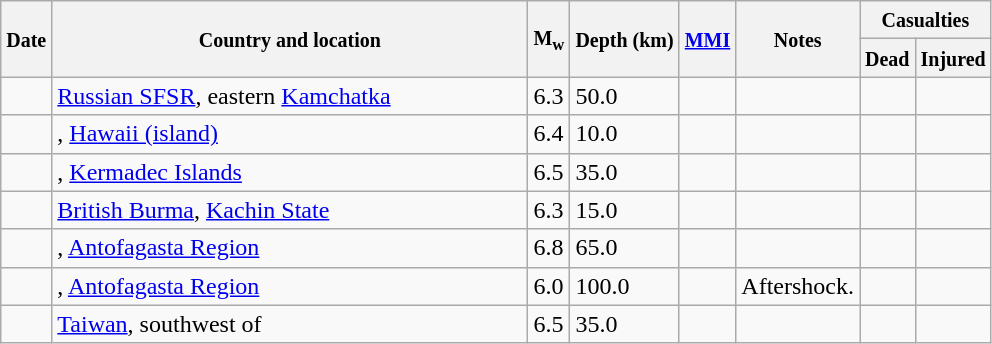<table class="wikitable sortable sort-under" style="border:1px black; margin-left:1em;">
<tr>
<th rowspan="2"><small>Date</small></th>
<th rowspan="2" style="width: 310px"><small>Country and location</small></th>
<th rowspan="2"><small>M<sub>w</sub></small></th>
<th rowspan="2"><small>Depth (km)</small></th>
<th rowspan="2"><small><a href='#'>MMI</a></small></th>
<th rowspan="2" class="unsortable"><small>Notes</small></th>
<th colspan="2"><small>Casualties</small></th>
</tr>
<tr>
<th><small>Dead</small></th>
<th><small>Injured</small></th>
</tr>
<tr>
<td></td>
<td> <a href='#'>Russian SFSR</a>, eastern <a href='#'>Kamchatka</a></td>
<td>6.3</td>
<td>50.0</td>
<td></td>
<td></td>
<td></td>
<td></td>
</tr>
<tr>
<td></td>
<td>, <a href='#'>Hawaii (island)</a></td>
<td>6.4</td>
<td>10.0</td>
<td></td>
<td></td>
<td></td>
<td></td>
</tr>
<tr>
<td></td>
<td>, <a href='#'>Kermadec Islands</a></td>
<td>6.5</td>
<td>35.0</td>
<td></td>
<td></td>
<td></td>
<td></td>
</tr>
<tr>
<td></td>
<td> <a href='#'>British Burma</a>, <a href='#'>Kachin State</a></td>
<td>6.3</td>
<td>15.0</td>
<td></td>
<td></td>
<td></td>
<td></td>
</tr>
<tr>
<td></td>
<td>, <a href='#'>Antofagasta Region</a></td>
<td>6.8</td>
<td>65.0</td>
<td></td>
<td></td>
<td></td>
<td></td>
</tr>
<tr>
<td></td>
<td>, <a href='#'>Antofagasta Region</a></td>
<td>6.0</td>
<td>100.0</td>
<td></td>
<td>Aftershock.</td>
<td></td>
<td></td>
</tr>
<tr>
<td></td>
<td> <a href='#'>Taiwan</a>, southwest of</td>
<td>6.5</td>
<td>35.0</td>
<td></td>
<td></td>
<td></td>
<td></td>
</tr>
</table>
